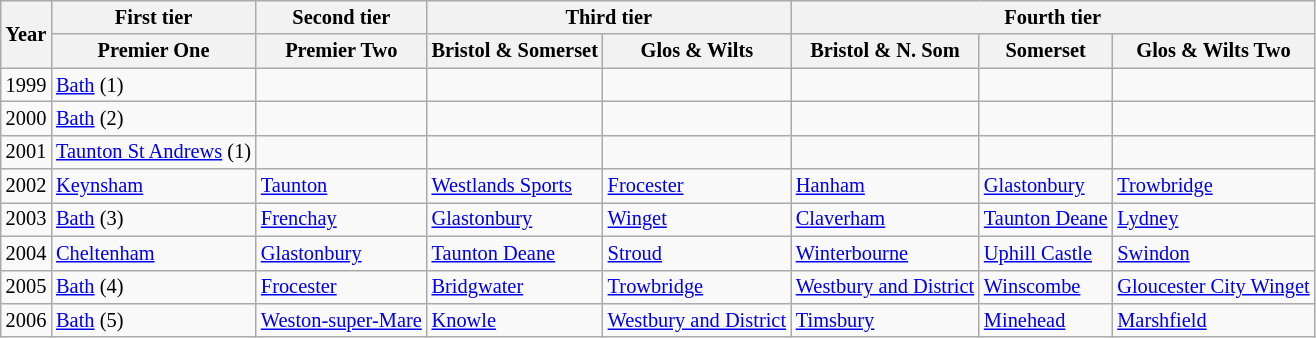<table class="wikitable" style="font-size:85%">
<tr>
<th rowspan=2>Year</th>
<th>First tier</th>
<th>Second tier</th>
<th colspan=2>Third tier</th>
<th colspan=3>Fourth tier</th>
</tr>
<tr>
<th>Premier One</th>
<th>Premier Two</th>
<th>Bristol & Somerset</th>
<th>Glos & Wilts</th>
<th>Bristol & N. Som</th>
<th>Somerset</th>
<th>Glos & Wilts Two</th>
</tr>
<tr>
<td>1999</td>
<td><a href='#'>Bath</a> (1)</td>
<td></td>
<td></td>
<td></td>
<td></td>
<td></td>
<td></td>
</tr>
<tr>
<td>2000</td>
<td><a href='#'>Bath</a> (2)</td>
<td></td>
<td></td>
<td></td>
<td></td>
<td></td>
<td></td>
</tr>
<tr>
<td>2001</td>
<td><a href='#'>Taunton St Andrews</a> (1)</td>
<td></td>
<td></td>
<td></td>
<td></td>
<td></td>
<td></td>
</tr>
<tr>
<td>2002</td>
<td><a href='#'>Keynsham</a></td>
<td><a href='#'>Taunton</a></td>
<td><a href='#'>Westlands Sports</a></td>
<td><a href='#'>Frocester</a></td>
<td><a href='#'>Hanham</a></td>
<td><a href='#'>Glastonbury</a></td>
<td><a href='#'>Trowbridge</a></td>
</tr>
<tr>
<td>2003</td>
<td><a href='#'>Bath</a> (3)</td>
<td><a href='#'>Frenchay</a></td>
<td><a href='#'>Glastonbury</a></td>
<td><a href='#'>Winget</a></td>
<td><a href='#'>Claverham</a></td>
<td><a href='#'>Taunton Deane</a></td>
<td><a href='#'>Lydney</a></td>
</tr>
<tr>
<td>2004</td>
<td><a href='#'>Cheltenham</a></td>
<td><a href='#'>Glastonbury</a></td>
<td><a href='#'>Taunton Deane</a></td>
<td><a href='#'>Stroud</a></td>
<td><a href='#'>Winterbourne</a></td>
<td><a href='#'>Uphill Castle</a></td>
<td><a href='#'>Swindon</a></td>
</tr>
<tr>
<td>2005</td>
<td><a href='#'>Bath</a> (4)</td>
<td><a href='#'>Frocester</a></td>
<td><a href='#'>Bridgwater</a></td>
<td><a href='#'>Trowbridge</a></td>
<td><a href='#'>Westbury and District</a></td>
<td><a href='#'>Winscombe</a></td>
<td><a href='#'>Gloucester City Winget</a></td>
</tr>
<tr>
<td>2006</td>
<td><a href='#'>Bath</a> (5)</td>
<td><a href='#'>Weston-super-Mare</a></td>
<td><a href='#'>Knowle</a></td>
<td><a href='#'>Westbury and District</a></td>
<td><a href='#'>Timsbury</a></td>
<td><a href='#'>Minehead</a></td>
<td><a href='#'>Marshfield</a></td>
</tr>
</table>
